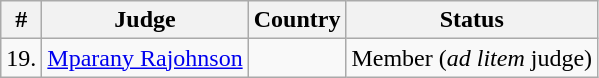<table class="wikitable">
<tr>
<th>#</th>
<th>Judge</th>
<th>Country</th>
<th>Status</th>
</tr>
<tr>
<td>19.</td>
<td><a href='#'>Mparany Rajohnson</a></td>
<td></td>
<td>Member (<em>ad litem</em> judge)</td>
</tr>
</table>
